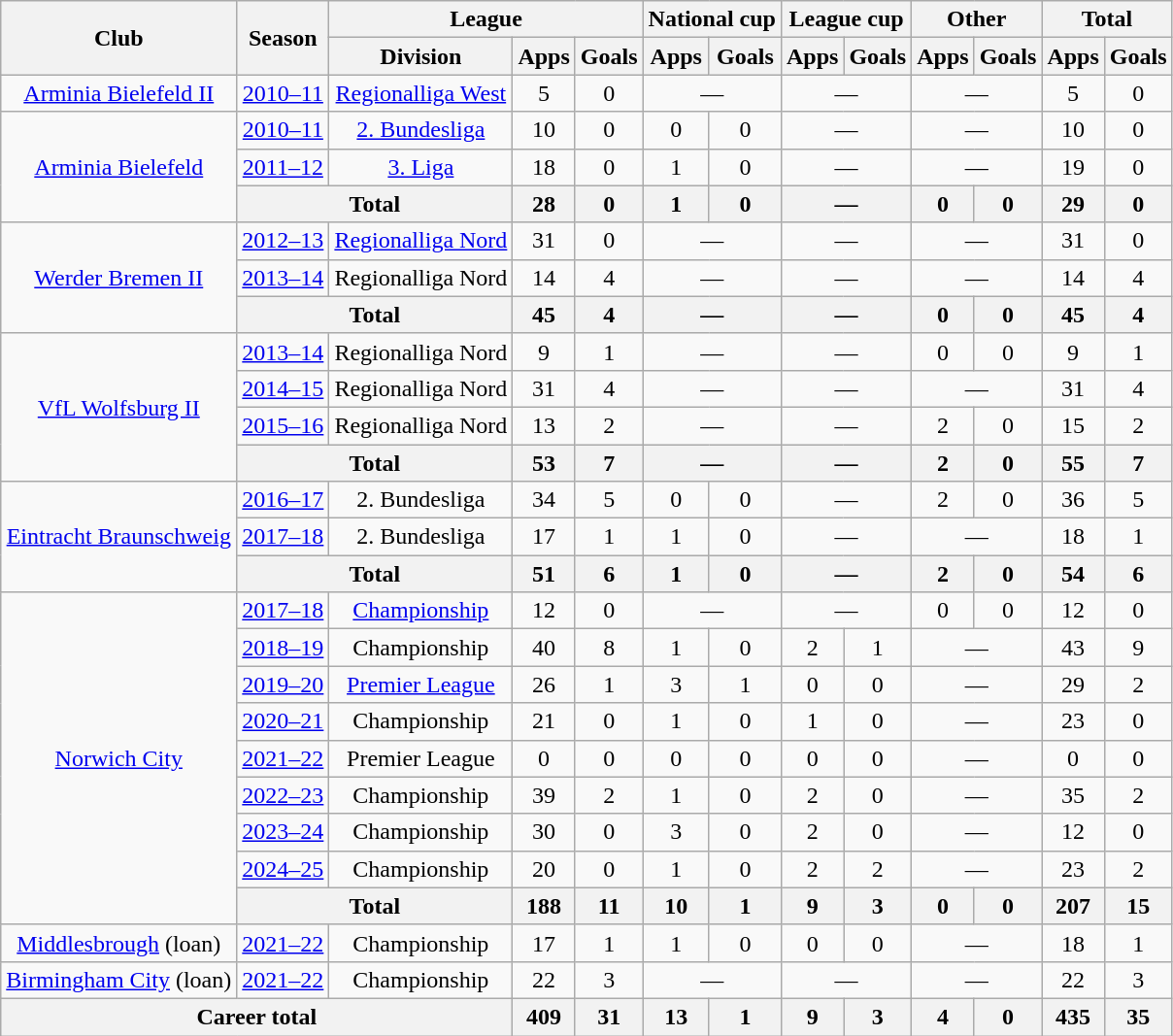<table class="wikitable" style="text-align:center">
<tr>
<th rowspan="2">Club</th>
<th rowspan="2">Season</th>
<th colspan="3">League</th>
<th colspan="2">National cup</th>
<th colspan="2">League cup</th>
<th colspan="2">Other</th>
<th colspan="2">Total</th>
</tr>
<tr>
<th>Division</th>
<th>Apps</th>
<th>Goals</th>
<th>Apps</th>
<th>Goals</th>
<th>Apps</th>
<th>Goals</th>
<th>Apps</th>
<th>Goals</th>
<th>Apps</th>
<th>Goals</th>
</tr>
<tr>
<td><a href='#'>Arminia Bielefeld II</a></td>
<td><a href='#'>2010–11</a></td>
<td><a href='#'>Regionalliga West</a></td>
<td>5</td>
<td>0</td>
<td colspan="2">—</td>
<td colspan="2">—</td>
<td colspan="2">—</td>
<td>5</td>
<td>0</td>
</tr>
<tr>
<td rowspan="3"><a href='#'>Arminia Bielefeld</a></td>
<td><a href='#'>2010–11</a></td>
<td><a href='#'>2. Bundesliga</a></td>
<td>10</td>
<td>0</td>
<td>0</td>
<td>0</td>
<td colspan="2">—</td>
<td colspan="2">—</td>
<td>10</td>
<td>0</td>
</tr>
<tr>
<td><a href='#'>2011–12</a></td>
<td><a href='#'>3. Liga</a></td>
<td>18</td>
<td>0</td>
<td>1</td>
<td>0</td>
<td colspan="2">—</td>
<td colspan="2">—</td>
<td>19</td>
<td>0</td>
</tr>
<tr>
<th colspan="2">Total</th>
<th>28</th>
<th>0</th>
<th>1</th>
<th>0</th>
<th colspan="2">—</th>
<th>0</th>
<th>0</th>
<th>29</th>
<th>0</th>
</tr>
<tr>
<td rowspan="3"><a href='#'>Werder Bremen II</a></td>
<td><a href='#'>2012–13</a></td>
<td><a href='#'>Regionalliga Nord</a></td>
<td>31</td>
<td>0</td>
<td colspan="2">—</td>
<td colspan="2">—</td>
<td colspan="2">—</td>
<td>31</td>
<td>0</td>
</tr>
<tr>
<td><a href='#'>2013–14</a></td>
<td>Regionalliga Nord</td>
<td>14</td>
<td>4</td>
<td colspan="2">—</td>
<td colspan="2">—</td>
<td colspan="2">—</td>
<td>14</td>
<td>4</td>
</tr>
<tr>
<th colspan="2">Total</th>
<th>45</th>
<th>4</th>
<th colspan="2">—</th>
<th colspan="2">—</th>
<th>0</th>
<th>0</th>
<th>45</th>
<th>4</th>
</tr>
<tr>
<td rowspan="4"><a href='#'>VfL Wolfsburg II</a></td>
<td><a href='#'>2013–14</a></td>
<td>Regionalliga Nord</td>
<td>9</td>
<td>1</td>
<td colspan="2">—</td>
<td colspan="2">—</td>
<td>0</td>
<td>0</td>
<td>9</td>
<td>1</td>
</tr>
<tr>
<td><a href='#'>2014–15</a></td>
<td>Regionalliga Nord</td>
<td>31</td>
<td>4</td>
<td colspan="2">—</td>
<td colspan="2">—</td>
<td colspan="2">—</td>
<td>31</td>
<td>4</td>
</tr>
<tr>
<td><a href='#'>2015–16</a></td>
<td>Regionalliga Nord</td>
<td>13</td>
<td>2</td>
<td colspan="2">—</td>
<td colspan="2">—</td>
<td>2</td>
<td>0</td>
<td>15</td>
<td>2</td>
</tr>
<tr>
<th colspan="2">Total</th>
<th>53</th>
<th>7</th>
<th colspan="2">—</th>
<th colspan="2">—</th>
<th>2</th>
<th>0</th>
<th>55</th>
<th>7</th>
</tr>
<tr>
<td rowspan="3"><a href='#'>Eintracht Braunschweig</a></td>
<td><a href='#'>2016–17</a></td>
<td>2. Bundesliga</td>
<td>34</td>
<td>5</td>
<td>0</td>
<td>0</td>
<td colspan="2">—</td>
<td>2</td>
<td>0</td>
<td>36</td>
<td>5</td>
</tr>
<tr>
<td><a href='#'>2017–18</a></td>
<td>2. Bundesliga</td>
<td>17</td>
<td>1</td>
<td>1</td>
<td>0</td>
<td colspan="2">—</td>
<td colspan="2">—</td>
<td>18</td>
<td>1</td>
</tr>
<tr>
<th colspan="2">Total</th>
<th>51</th>
<th>6</th>
<th>1</th>
<th>0</th>
<th colspan="2">—</th>
<th>2</th>
<th>0</th>
<th>54</th>
<th>6</th>
</tr>
<tr>
<td rowspan="9"><a href='#'>Norwich City</a></td>
<td><a href='#'>2017–18</a></td>
<td><a href='#'>Championship</a></td>
<td>12</td>
<td>0</td>
<td colspan="2">—</td>
<td colspan="2">—</td>
<td>0</td>
<td>0</td>
<td>12</td>
<td>0</td>
</tr>
<tr>
<td><a href='#'>2018–19</a></td>
<td>Championship</td>
<td>40</td>
<td>8</td>
<td>1</td>
<td>0</td>
<td>2</td>
<td>1</td>
<td colspan="2">—</td>
<td>43</td>
<td>9</td>
</tr>
<tr>
<td><a href='#'>2019–20</a></td>
<td><a href='#'>Premier League</a></td>
<td>26</td>
<td>1</td>
<td>3</td>
<td>1</td>
<td>0</td>
<td>0</td>
<td colspan="2">—</td>
<td>29</td>
<td>2</td>
</tr>
<tr>
<td><a href='#'>2020–21</a></td>
<td>Championship</td>
<td>21</td>
<td>0</td>
<td>1</td>
<td>0</td>
<td>1</td>
<td>0</td>
<td colspan="2">—</td>
<td>23</td>
<td>0</td>
</tr>
<tr>
<td><a href='#'>2021–22</a></td>
<td>Premier League</td>
<td>0</td>
<td>0</td>
<td>0</td>
<td>0</td>
<td>0</td>
<td>0</td>
<td colspan="2">—</td>
<td>0</td>
<td>0</td>
</tr>
<tr>
<td><a href='#'>2022–23</a></td>
<td>Championship</td>
<td>39</td>
<td>2</td>
<td>1</td>
<td>0</td>
<td>2</td>
<td>0</td>
<td colspan="2">—</td>
<td>35</td>
<td>2</td>
</tr>
<tr>
<td><a href='#'>2023–24</a></td>
<td>Championship</td>
<td>30</td>
<td>0</td>
<td>3</td>
<td>0</td>
<td>2</td>
<td>0</td>
<td colspan="2">—</td>
<td>12</td>
<td>0</td>
</tr>
<tr>
<td><a href='#'>2024–25</a></td>
<td>Championship</td>
<td>20</td>
<td>0</td>
<td>1</td>
<td>0</td>
<td>2</td>
<td>2</td>
<td colspan="2">—</td>
<td>23</td>
<td>2</td>
</tr>
<tr>
<th colspan="2">Total</th>
<th>188</th>
<th>11</th>
<th>10</th>
<th>1</th>
<th>9</th>
<th>3</th>
<th>0</th>
<th>0</th>
<th>207</th>
<th>15</th>
</tr>
<tr>
<td><a href='#'>Middlesbrough</a> (loan)</td>
<td><a href='#'>2021–22</a></td>
<td>Championship</td>
<td>17</td>
<td>1</td>
<td>1</td>
<td>0</td>
<td>0</td>
<td>0</td>
<td colspan="2">—</td>
<td>18</td>
<td>1</td>
</tr>
<tr>
<td><a href='#'>Birmingham City</a> (loan)</td>
<td><a href='#'>2021–22</a></td>
<td>Championship</td>
<td>22</td>
<td>3</td>
<td colspan="2">—</td>
<td colspan="2">—</td>
<td colspan="2">—</td>
<td>22</td>
<td>3</td>
</tr>
<tr>
<th colspan="3">Career total</th>
<th>409</th>
<th>31</th>
<th>13</th>
<th>1</th>
<th>9</th>
<th>3</th>
<th>4</th>
<th>0</th>
<th>435</th>
<th>35</th>
</tr>
</table>
